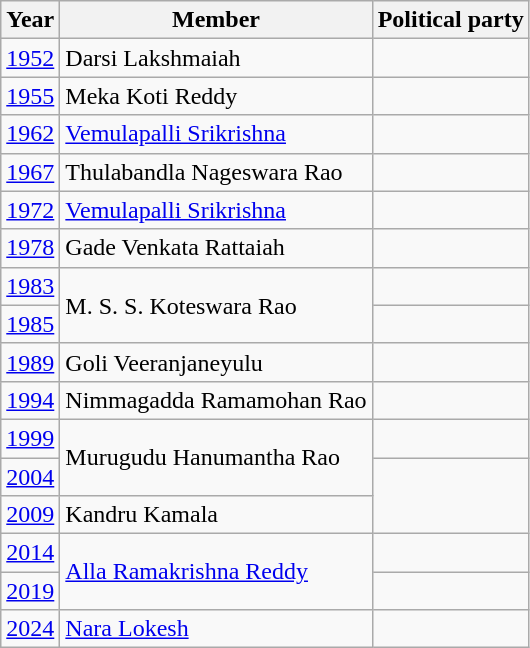<table class="wikitable sortable">
<tr>
<th>Year</th>
<th>Member</th>
<th colspan="2">Political party</th>
</tr>
<tr>
<td><a href='#'>1952</a></td>
<td>Darsi Lakshmaiah</td>
<td></td>
</tr>
<tr>
<td><a href='#'>1955</a></td>
<td>Meka Koti Reddy</td>
<td></td>
</tr>
<tr>
<td><a href='#'>1962</a></td>
<td><a href='#'>Vemulapalli Srikrishna</a></td>
<td></td>
</tr>
<tr>
<td><a href='#'>1967</a></td>
<td>Thulabandla Nageswara Rao</td>
<td></td>
</tr>
<tr>
<td><a href='#'>1972</a></td>
<td><a href='#'>Vemulapalli Srikrishna</a></td>
<td></td>
</tr>
<tr>
<td><a href='#'>1978</a></td>
<td>Gade Venkata Rattaiah</td>
<td></td>
</tr>
<tr>
<td><a href='#'>1983</a></td>
<td rowspan="2">M. S. S. Koteswara Rao</td>
<td></td>
</tr>
<tr>
<td><a href='#'>1985</a></td>
</tr>
<tr>
<td><a href='#'>1989</a></td>
<td>Goli Veeranjaneyulu</td>
<td></td>
</tr>
<tr>
<td><a href='#'>1994</a></td>
<td>Nimmagadda Ramamohan Rao</td>
<td></td>
</tr>
<tr>
<td><a href='#'>1999</a></td>
<td rowspan="2">Murugudu Hanumantha Rao</td>
<td></td>
</tr>
<tr>
<td><a href='#'>2004</a></td>
</tr>
<tr>
<td><a href='#'>2009</a></td>
<td>Kandru Kamala</td>
</tr>
<tr>
<td><a href='#'>2014</a></td>
<td rowspan="2"><a href='#'>Alla Ramakrishna Reddy</a></td>
<td></td>
</tr>
<tr>
<td><a href='#'>2019</a></td>
</tr>
<tr>
<td><a href='#'>2024</a></td>
<td><a href='#'>Nara Lokesh</a></td>
<td></td>
</tr>
</table>
